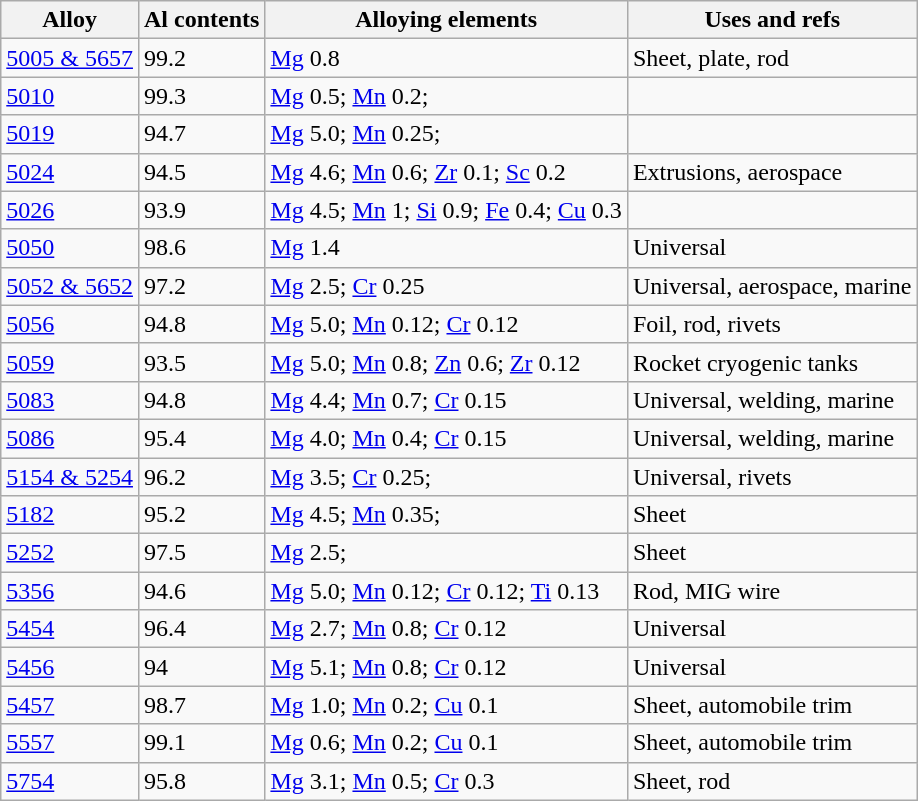<table class="wikitable sortable">
<tr>
<th>Alloy</th>
<th>Al contents</th>
<th>Alloying elements</th>
<th>Uses and refs</th>
</tr>
<tr>
<td><a href='#'>5005 & 5657</a></td>
<td>99.2</td>
<td><a href='#'>Mg</a> 0.8</td>
<td>Sheet, plate, rod</td>
</tr>
<tr>
<td><a href='#'>5010</a></td>
<td>99.3</td>
<td><a href='#'>Mg</a> 0.5; <a href='#'>Mn</a> 0.2;</td>
<td></td>
</tr>
<tr>
<td><a href='#'>5019</a></td>
<td>94.7</td>
<td><a href='#'>Mg</a> 5.0; <a href='#'>Mn</a> 0.25;</td>
<td></td>
</tr>
<tr>
<td><a href='#'>5024</a></td>
<td>94.5</td>
<td><a href='#'>Mg</a> 4.6; <a href='#'>Mn</a> 0.6; <a href='#'>Zr</a> 0.1; <a href='#'>Sc</a> 0.2</td>
<td>Extrusions, aerospace</td>
</tr>
<tr>
<td><a href='#'>5026</a></td>
<td>93.9</td>
<td><a href='#'>Mg</a> 4.5; <a href='#'>Mn</a> 1; <a href='#'>Si</a> 0.9; <a href='#'>Fe</a> 0.4; <a href='#'>Cu</a> 0.3</td>
<td></td>
</tr>
<tr>
<td><a href='#'>5050</a></td>
<td>98.6</td>
<td><a href='#'>Mg</a> 1.4</td>
<td>Universal</td>
</tr>
<tr>
<td><a href='#'>5052 & 5652</a></td>
<td>97.2</td>
<td><a href='#'>Mg</a> 2.5; <a href='#'>Cr</a> 0.25</td>
<td>Universal, aerospace, marine</td>
</tr>
<tr>
<td><a href='#'>5056</a></td>
<td>94.8</td>
<td><a href='#'>Mg</a> 5.0; <a href='#'>Mn</a> 0.12; <a href='#'>Cr</a> 0.12</td>
<td>Foil, rod, rivets</td>
</tr>
<tr>
<td><a href='#'>5059</a></td>
<td>93.5</td>
<td><a href='#'>Mg</a> 5.0; <a href='#'>Mn</a> 0.8; <a href='#'>Zn</a> 0.6; <a href='#'>Zr</a> 0.12</td>
<td>Rocket cryogenic tanks</td>
</tr>
<tr>
<td><a href='#'>5083</a></td>
<td>94.8</td>
<td><a href='#'>Mg</a> 4.4; <a href='#'>Mn</a> 0.7; <a href='#'>Cr</a> 0.15</td>
<td>Universal, welding, marine</td>
</tr>
<tr>
<td><a href='#'>5086</a></td>
<td>95.4</td>
<td><a href='#'>Mg</a> 4.0; <a href='#'>Mn</a> 0.4; <a href='#'>Cr</a> 0.15</td>
<td>Universal, welding, marine</td>
</tr>
<tr>
<td><a href='#'>5154 & 5254</a></td>
<td>96.2</td>
<td><a href='#'>Mg</a> 3.5; <a href='#'>Cr</a> 0.25;</td>
<td>Universal, rivets</td>
</tr>
<tr>
<td><a href='#'>5182</a></td>
<td>95.2</td>
<td><a href='#'>Mg</a> 4.5; <a href='#'>Mn</a> 0.35;</td>
<td>Sheet</td>
</tr>
<tr>
<td><a href='#'>5252</a></td>
<td>97.5</td>
<td><a href='#'>Mg</a> 2.5;</td>
<td>Sheet</td>
</tr>
<tr>
<td><a href='#'>5356</a></td>
<td>94.6</td>
<td><a href='#'>Mg</a> 5.0; <a href='#'>Mn</a> 0.12; <a href='#'>Cr</a> 0.12; <a href='#'>Ti</a> 0.13</td>
<td>Rod, MIG wire</td>
</tr>
<tr>
<td><a href='#'>5454</a></td>
<td>96.4</td>
<td><a href='#'>Mg</a> 2.7; <a href='#'>Mn</a> 0.8; <a href='#'>Cr</a> 0.12</td>
<td>Universal</td>
</tr>
<tr>
<td><a href='#'>5456</a></td>
<td>94</td>
<td><a href='#'>Mg</a> 5.1; <a href='#'>Mn</a> 0.8; <a href='#'>Cr</a> 0.12</td>
<td>Universal</td>
</tr>
<tr>
<td><a href='#'>5457</a></td>
<td>98.7</td>
<td><a href='#'>Mg</a> 1.0; <a href='#'>Mn</a> 0.2; <a href='#'>Cu</a> 0.1</td>
<td>Sheet, automobile trim</td>
</tr>
<tr>
<td><a href='#'>5557</a></td>
<td>99.1</td>
<td><a href='#'>Mg</a> 0.6; <a href='#'>Mn</a> 0.2; <a href='#'>Cu</a> 0.1</td>
<td>Sheet, automobile trim</td>
</tr>
<tr>
<td><a href='#'>5754</a></td>
<td>95.8</td>
<td><a href='#'>Mg</a> 3.1; <a href='#'>Mn</a> 0.5; <a href='#'>Cr</a> 0.3</td>
<td>Sheet, rod</td>
</tr>
</table>
